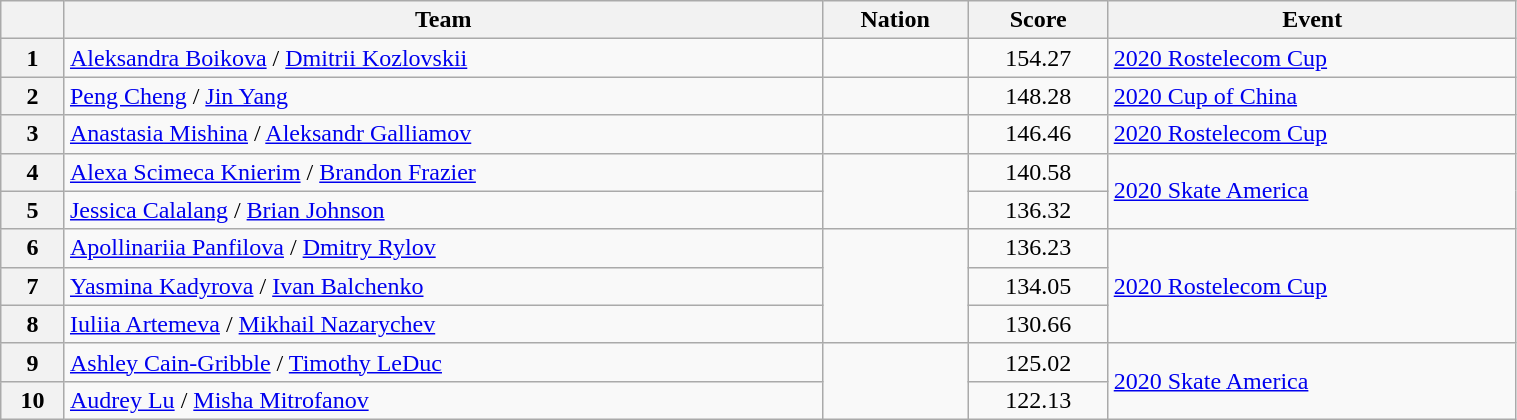<table class="wikitable sortable" style="text-align:left; width:80%">
<tr>
<th scope="col"></th>
<th scope="col">Team</th>
<th scope="col">Nation</th>
<th scope="col">Score</th>
<th scope="col">Event</th>
</tr>
<tr>
<th scope="row">1</th>
<td><a href='#'>Aleksandra Boikova</a> / <a href='#'>Dmitrii Kozlovskii</a></td>
<td></td>
<td style="text-align:center;">154.27</td>
<td><a href='#'>2020 Rostelecom Cup</a></td>
</tr>
<tr>
<th scope="row">2</th>
<td><a href='#'>Peng Cheng</a> / <a href='#'>Jin Yang</a></td>
<td></td>
<td style="text-align:center;">148.28</td>
<td><a href='#'>2020 Cup of China</a></td>
</tr>
<tr>
<th scope="row">3</th>
<td><a href='#'>Anastasia Mishina</a> / <a href='#'>Aleksandr Galliamov</a></td>
<td></td>
<td style="text-align:center;">146.46</td>
<td><a href='#'>2020 Rostelecom Cup</a></td>
</tr>
<tr>
<th scope="row">4</th>
<td><a href='#'>Alexa Scimeca Knierim</a> / <a href='#'>Brandon Frazier</a></td>
<td rowspan="2"></td>
<td style="text-align:center;">140.58</td>
<td rowspan="2"><a href='#'>2020 Skate America</a></td>
</tr>
<tr>
<th scope="row">5</th>
<td><a href='#'>Jessica Calalang</a> / <a href='#'>Brian Johnson</a></td>
<td style="text-align:center;">136.32</td>
</tr>
<tr>
<th scope="row">6</th>
<td><a href='#'>Apollinariia Panfilova</a> / <a href='#'>Dmitry Rylov</a></td>
<td rowspan="3"></td>
<td style="text-align:center;">136.23</td>
<td rowspan="3"><a href='#'>2020 Rostelecom Cup</a></td>
</tr>
<tr>
<th scope="row">7</th>
<td><a href='#'>Yasmina Kadyrova</a> / <a href='#'>Ivan Balchenko</a></td>
<td style="text-align:center;">134.05</td>
</tr>
<tr>
<th scope="row">8</th>
<td><a href='#'>Iuliia Artemeva</a> / <a href='#'>Mikhail Nazarychev</a></td>
<td style="text-align:center;">130.66</td>
</tr>
<tr>
<th scope="row">9</th>
<td><a href='#'>Ashley Cain-Gribble</a> / <a href='#'>Timothy LeDuc</a></td>
<td rowspan="2"></td>
<td style="text-align:center;">125.02</td>
<td rowspan="2"><a href='#'>2020 Skate America</a></td>
</tr>
<tr>
<th scope="row">10</th>
<td><a href='#'>Audrey Lu</a> / <a href='#'>Misha Mitrofanov</a></td>
<td style="text-align:center;">122.13</td>
</tr>
</table>
